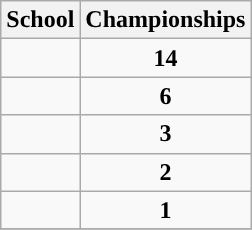<table class="wikitable sortable" style="text-align:center">
<tr>
<th>School</th>
<th>Championships</th>
</tr>
<tr>
<td><strong><a href='#'></a></strong></td>
<td><strong>14</strong></td>
</tr>
<tr>
<td><strong><a href='#'></a></strong></td>
<td><strong>6</strong></td>
</tr>
<tr>
<td><strong><a href='#'></a></strong></td>
<td><strong>3</strong></td>
</tr>
<tr>
<td><strong><a href='#'></a></strong></td>
<td><strong>2</strong></td>
</tr>
<tr>
<td><strong><a href='#'></a></strong></td>
<td><strong>1</strong></td>
</tr>
<tr>
</tr>
</table>
